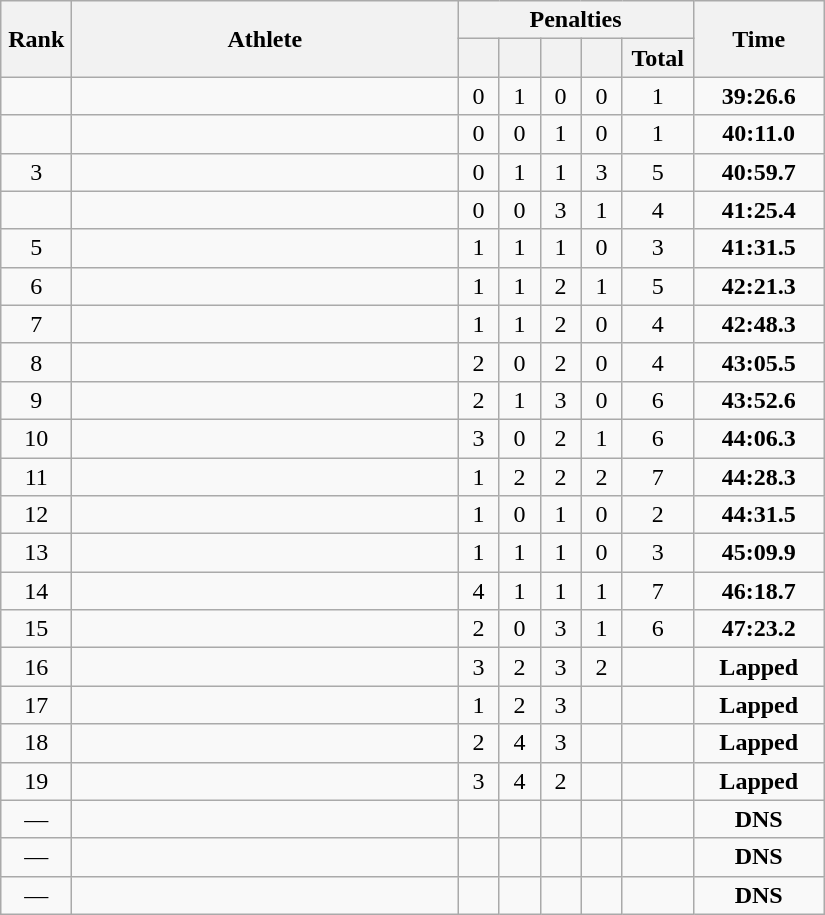<table class=wikitable style="text-align:center">
<tr>
<th rowspan=2 width=40>Rank</th>
<th rowspan=2 width=250>Athlete</th>
<th colspan=5>Penalties</th>
<th rowspan=2 width=80>Time</th>
</tr>
<tr>
<th width=20></th>
<th width=20></th>
<th width=20></th>
<th width=20></th>
<th width=40>Total</th>
</tr>
<tr>
<td></td>
<td align=left></td>
<td>0</td>
<td>1</td>
<td>0</td>
<td>0</td>
<td>1</td>
<td><strong>39:26.6</strong></td>
</tr>
<tr>
<td></td>
<td align=left></td>
<td>0</td>
<td>0</td>
<td>1</td>
<td>0</td>
<td>1</td>
<td><strong>40:11.0</strong></td>
</tr>
<tr>
<td>3</td>
<td align=left></td>
<td>0</td>
<td>1</td>
<td>1</td>
<td>3</td>
<td>5</td>
<td><strong>40:59.7</strong></td>
</tr>
<tr>
<td></td>
<td align=left></td>
<td>0</td>
<td>0</td>
<td>3</td>
<td>1</td>
<td>4</td>
<td><strong>41:25.4</strong></td>
</tr>
<tr>
<td>5</td>
<td align=left></td>
<td>1</td>
<td>1</td>
<td>1</td>
<td>0</td>
<td>3</td>
<td><strong>41:31.5</strong></td>
</tr>
<tr>
<td>6</td>
<td align=left></td>
<td>1</td>
<td>1</td>
<td>2</td>
<td>1</td>
<td>5</td>
<td><strong>42:21.3</strong></td>
</tr>
<tr>
<td>7</td>
<td align=left></td>
<td>1</td>
<td>1</td>
<td>2</td>
<td>0</td>
<td>4</td>
<td><strong>42:48.3</strong></td>
</tr>
<tr>
<td>8</td>
<td align=left></td>
<td>2</td>
<td>0</td>
<td>2</td>
<td>0</td>
<td>4</td>
<td><strong>43:05.5</strong></td>
</tr>
<tr>
<td>9</td>
<td align=left></td>
<td>2</td>
<td>1</td>
<td>3</td>
<td>0</td>
<td>6</td>
<td><strong>43:52.6</strong></td>
</tr>
<tr>
<td>10</td>
<td align=left></td>
<td>3</td>
<td>0</td>
<td>2</td>
<td>1</td>
<td>6</td>
<td><strong>44:06.3</strong></td>
</tr>
<tr>
<td>11</td>
<td align=left></td>
<td>1</td>
<td>2</td>
<td>2</td>
<td>2</td>
<td>7</td>
<td><strong>44:28.3</strong></td>
</tr>
<tr>
<td>12</td>
<td align=left></td>
<td>1</td>
<td>0</td>
<td>1</td>
<td>0</td>
<td>2</td>
<td><strong>44:31.5</strong></td>
</tr>
<tr>
<td>13</td>
<td align=left></td>
<td>1</td>
<td>1</td>
<td>1</td>
<td>0</td>
<td>3</td>
<td><strong>45:09.9</strong></td>
</tr>
<tr>
<td>14</td>
<td align=left></td>
<td>4</td>
<td>1</td>
<td>1</td>
<td>1</td>
<td>7</td>
<td><strong>46:18.7</strong></td>
</tr>
<tr>
<td>15</td>
<td align=left></td>
<td>2</td>
<td>0</td>
<td>3</td>
<td>1</td>
<td>6</td>
<td><strong>47:23.2</strong></td>
</tr>
<tr>
<td>16</td>
<td align=left></td>
<td>3</td>
<td>2</td>
<td>3</td>
<td>2</td>
<td></td>
<td><strong>Lapped</strong></td>
</tr>
<tr>
<td>17</td>
<td align=left></td>
<td>1</td>
<td>2</td>
<td>3</td>
<td></td>
<td></td>
<td><strong>Lapped</strong></td>
</tr>
<tr>
<td>18</td>
<td align=left></td>
<td>2</td>
<td>4</td>
<td>3</td>
<td></td>
<td></td>
<td><strong>Lapped</strong></td>
</tr>
<tr>
<td>19</td>
<td align=left></td>
<td>3</td>
<td>4</td>
<td>2</td>
<td></td>
<td></td>
<td><strong>Lapped</strong></td>
</tr>
<tr>
<td>—</td>
<td align=left></td>
<td></td>
<td></td>
<td></td>
<td></td>
<td></td>
<td><strong>DNS</strong></td>
</tr>
<tr>
<td>—</td>
<td align=left></td>
<td></td>
<td></td>
<td></td>
<td></td>
<td></td>
<td><strong>DNS</strong></td>
</tr>
<tr>
<td>—</td>
<td align=left></td>
<td></td>
<td></td>
<td></td>
<td></td>
<td></td>
<td><strong>DNS</strong></td>
</tr>
</table>
